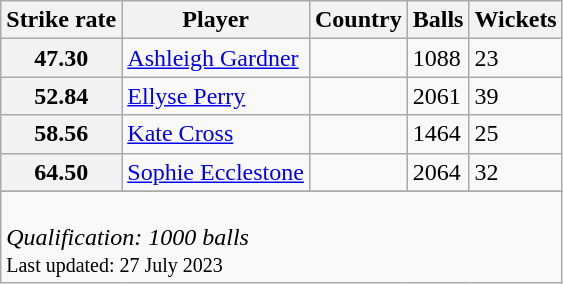<table class="wikitable sortable">
<tr>
<th>Strike rate</th>
<th>Player</th>
<th>Country</th>
<th>Balls</th>
<th>Wickets</th>
</tr>
<tr>
<th>47.30</th>
<td><a href='#'>Ashleigh Gardner</a></td>
<td></td>
<td>1088</td>
<td>23</td>
</tr>
<tr>
<th>52.84</th>
<td><a href='#'>Ellyse Perry</a></td>
<td></td>
<td>2061</td>
<td>39</td>
</tr>
<tr>
<th>58.56</th>
<td><a href='#'>Kate Cross</a></td>
<td></td>
<td>1464</td>
<td>25</td>
</tr>
<tr>
<th>64.50</th>
<td><a href='#'>Sophie Ecclestone</a></td>
<td></td>
<td>2064</td>
<td>32</td>
</tr>
<tr>
</tr>
<tr class="sortbottom">
<td colspan=5><br><em>Qualification: 1000 balls</em><br>
<small>Last updated: 27 July 2023</small></td>
</tr>
</table>
